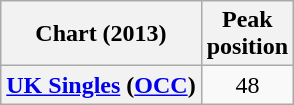<table class="wikitable plainrowheaders">
<tr>
<th>Chart (2013)</th>
<th>Peak<br>position</th>
</tr>
<tr>
<th scope="row"><a href='#'>UK Singles</a> (<a href='#'>OCC</a>)</th>
<td style="text-align:center;">48</td>
</tr>
</table>
